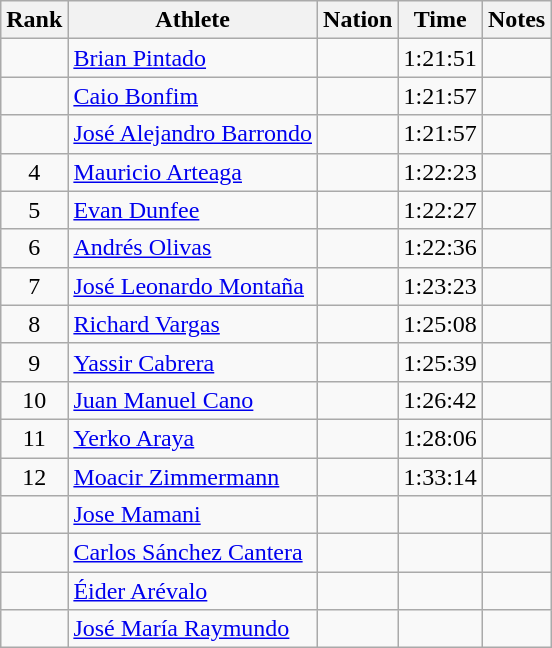<table class="wikitable sortable" style="text-align:center">
<tr>
<th>Rank</th>
<th>Athlete</th>
<th>Nation</th>
<th>Time</th>
<th>Notes</th>
</tr>
<tr>
<td></td>
<td align=left><a href='#'>Brian Pintado</a></td>
<td align=left></td>
<td>1:21:51</td>
<td></td>
</tr>
<tr>
<td></td>
<td align=left><a href='#'>Caio Bonfim</a></td>
<td align=left></td>
<td>1:21:57</td>
<td></td>
</tr>
<tr>
<td></td>
<td align=left><a href='#'>José Alejandro Barrondo</a></td>
<td align=left></td>
<td>1:21:57</td>
<td></td>
</tr>
<tr>
<td>4</td>
<td align=left><a href='#'>Mauricio Arteaga</a></td>
<td align=left></td>
<td>1:22:23</td>
<td><strong></strong></td>
</tr>
<tr>
<td>5</td>
<td align=left><a href='#'>Evan Dunfee</a></td>
<td align=left></td>
<td>1:22:27</td>
<td></td>
</tr>
<tr>
<td>6</td>
<td align=left><a href='#'>Andrés Olivas</a></td>
<td align=left></td>
<td>1:22:36</td>
<td><strong></strong></td>
</tr>
<tr>
<td>7</td>
<td align=left><a href='#'>José Leonardo Montaña</a></td>
<td align=left></td>
<td>1:23:23</td>
<td></td>
</tr>
<tr>
<td>8</td>
<td align=left><a href='#'>Richard Vargas</a></td>
<td align=left></td>
<td>1:25:08</td>
<td></td>
</tr>
<tr>
<td>9</td>
<td align=left><a href='#'>Yassir Cabrera</a></td>
<td align=left></td>
<td>1:25:39</td>
<td></td>
</tr>
<tr>
<td>10</td>
<td align=left><a href='#'>Juan Manuel Cano</a></td>
<td align=left></td>
<td>1:26:42</td>
<td></td>
</tr>
<tr>
<td>11</td>
<td align=left><a href='#'>Yerko Araya</a></td>
<td align=left></td>
<td>1:28:06</td>
<td></td>
</tr>
<tr>
<td>12</td>
<td align=left><a href='#'>Moacir Zimmermann</a></td>
<td align=left></td>
<td>1:33:14</td>
<td></td>
</tr>
<tr>
<td></td>
<td align=left><a href='#'>Jose Mamani</a></td>
<td align=left></td>
<td></td>
<td></td>
</tr>
<tr>
<td></td>
<td align=left><a href='#'>Carlos Sánchez Cantera</a></td>
<td align=left></td>
<td></td>
<td></td>
</tr>
<tr>
<td></td>
<td align=left><a href='#'>Éider Arévalo</a></td>
<td align=left></td>
<td></td>
<td></td>
</tr>
<tr>
<td></td>
<td align=left><a href='#'>José María Raymundo</a></td>
<td align=left></td>
<td></td>
<td></td>
</tr>
</table>
